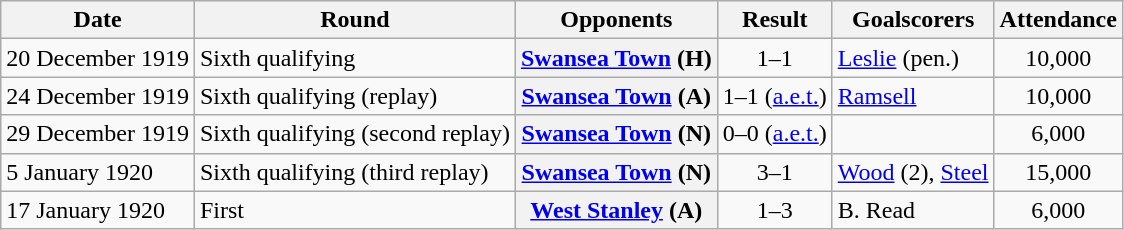<table class="wikitable plainrowheaders sortable">
<tr>
<th scope=col>Date</th>
<th scope=col>Round</th>
<th scope=col>Opponents</th>
<th scope=col>Result</th>
<th scope=col class=unsortable>Goalscorers</th>
<th scope=col>Attendance</th>
</tr>
<tr>
<td>20 December 1919</td>
<td>Sixth qualifying</td>
<th scope=row><a href='#'>Swansea Town</a> (H)</th>
<td align=center>1–1</td>
<td><a href='#'>Leslie</a> (pen.)</td>
<td align=center>10,000</td>
</tr>
<tr>
<td>24 December 1919</td>
<td>Sixth qualifying (replay)</td>
<th scope=row><a href='#'>Swansea Town</a> (A)</th>
<td align=center>1–1 (<a href='#'>a.e.t.</a>)</td>
<td><a href='#'>Ramsell</a></td>
<td align=center>10,000</td>
</tr>
<tr>
<td>29 December 1919</td>
<td>Sixth qualifying (second replay)</td>
<th scope=row><a href='#'>Swansea Town</a> (N)</th>
<td align=center>0–0 (<a href='#'>a.e.t.</a>)</td>
<td></td>
<td align=center>6,000</td>
</tr>
<tr>
<td>5 January 1920</td>
<td>Sixth qualifying (third replay)</td>
<th scope=row><a href='#'>Swansea Town</a> (N)</th>
<td align=center>3–1</td>
<td><a href='#'>Wood</a> (2), <a href='#'>Steel</a></td>
<td align=center>15,000</td>
</tr>
<tr>
<td>17 January 1920</td>
<td>First</td>
<th scope=row><a href='#'>West Stanley</a> (A)</th>
<td align=center>1–3</td>
<td>B. Read</td>
<td align=center>6,000</td>
</tr>
</table>
